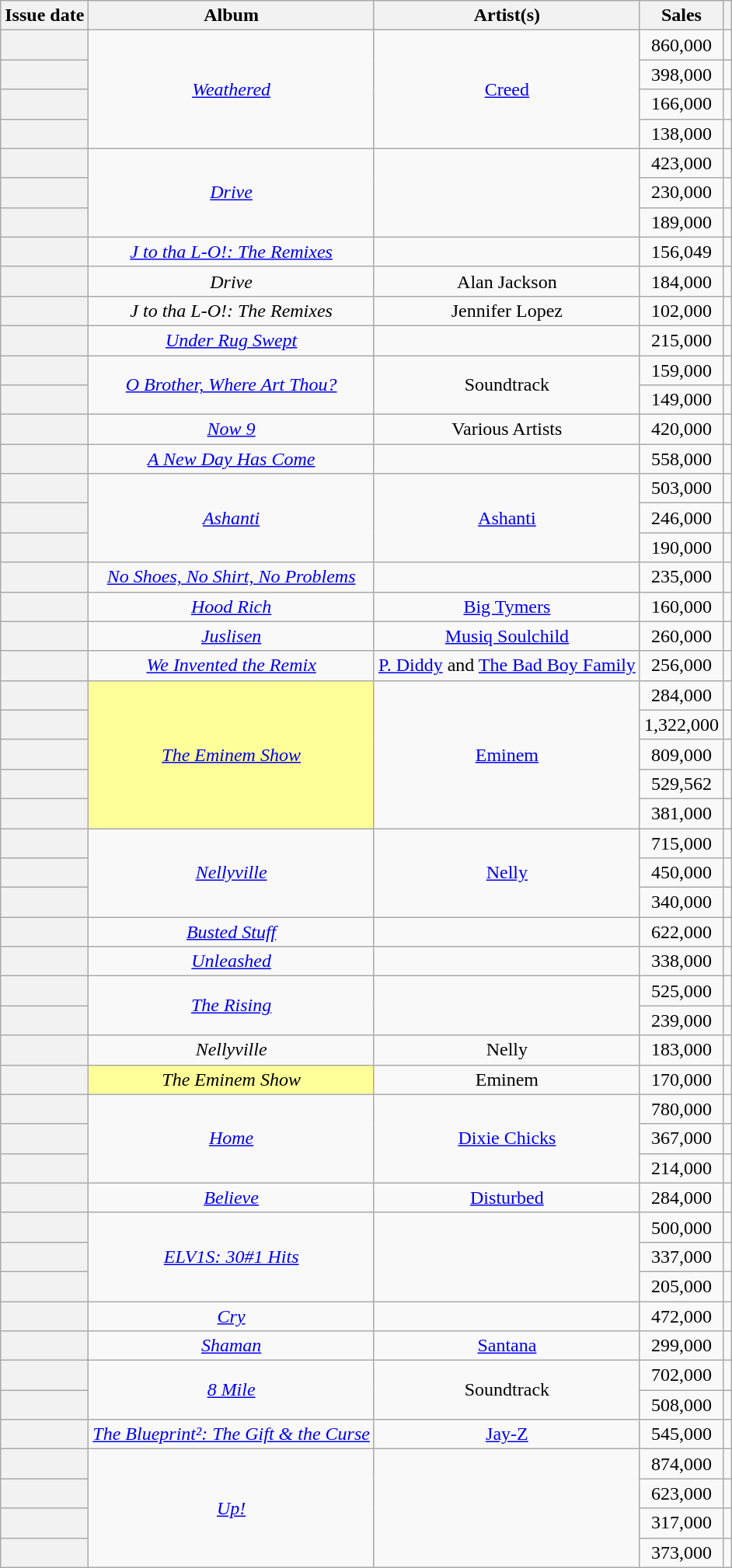<table class="wikitable sortable plainrowheaders" style="text-align: center">
<tr>
<th scope=col>Issue date</th>
<th scope=col>Album</th>
<th scope=col>Artist(s)</th>
<th scope=col>Sales</th>
<th scope=col class="unsortable"></th>
</tr>
<tr>
<th scope="row"></th>
<td style="text-align: center;" rowspan=4><em><a href='#'>Weathered</a></em></td>
<td style="text-align: center;" rowspan=4><a href='#'>Creed</a></td>
<td style="text-align: center;">860,000</td>
<td style="text-align: center;"></td>
</tr>
<tr>
<th scope="row"></th>
<td style="text-align: center;">398,000</td>
<td style="text-align: center;"></td>
</tr>
<tr>
<th scope="row"></th>
<td style="text-align: center;">166,000</td>
<td style="text-align: center;"></td>
</tr>
<tr>
<th scope="row"></th>
<td style="text-align: center;">138,000</td>
<td style="text-align: center;"></td>
</tr>
<tr>
<th scope="row"></th>
<td style="text-align: center;" rowspan=3><em><a href='#'>Drive</a></em></td>
<td style="text-align: center;" rowspan=3></td>
<td style="text-align: center;">423,000</td>
<td style="text-align: center;"></td>
</tr>
<tr>
<th scope="row"></th>
<td style="text-align: center;">230,000</td>
<td style="text-align: center;"></td>
</tr>
<tr>
<th scope="row"></th>
<td style="text-align: center;">189,000</td>
<td style="text-align: center;"></td>
</tr>
<tr>
<th scope="row"></th>
<td style="text-align: center;"><em><a href='#'>J to tha L-O!: The Remixes</a></em></td>
<td style="text-align: center;"></td>
<td style="text-align: center;">156,049</td>
<td style="text-align: center;"></td>
</tr>
<tr>
<th scope="row"></th>
<td style="text-align: center;"><em>Drive</em></td>
<td style="text-align: center;" data-sort-value="Jackson, Alan">Alan Jackson</td>
<td style="text-align: center;">184,000</td>
<td style="text-align: center;"></td>
</tr>
<tr>
<th scope="row"></th>
<td style="text-align: center;"><em>J to tha L-O!: The Remixes</em></td>
<td style="text-align: center;" data-sort-value="Lopez, Jennifer">Jennifer Lopez</td>
<td style="text-align: center;">102,000</td>
<td style="text-align: center;"></td>
</tr>
<tr>
<th scope="row"></th>
<td style="text-align: center;"><em><a href='#'>Under Rug Swept</a></em></td>
<td style="text-align: center;"></td>
<td style="text-align: center;">215,000</td>
<td style="text-align: center;"></td>
</tr>
<tr>
<th scope="row"></th>
<td style="text-align: center;" rowspan=2><em><a href='#'>O Brother, Where Art Thou?</a></em></td>
<td style="text-align: center;" rowspan=2>Soundtrack</td>
<td style="text-align: center;">159,000</td>
<td style="text-align: center;"></td>
</tr>
<tr>
<th scope="row"></th>
<td style="text-align: center;">149,000</td>
<td style="text-align: center;"></td>
</tr>
<tr>
<th scope="row"></th>
<td style="text-align: center;"><em><a href='#'>Now 9</a></em></td>
<td style="text-align: center;">Various Artists</td>
<td style="text-align: center;">420,000</td>
<td style="text-align: center;"></td>
</tr>
<tr>
<th scope="row"></th>
<td style="text-align: center;"><em><a href='#'>A New Day Has Come</a></em></td>
<td style="text-align: center;"></td>
<td style="text-align: center;">558,000</td>
<td style="text-align: center;"></td>
</tr>
<tr>
<th scope="row"></th>
<td style="text-align: center;" rowspan=3><em><a href='#'>Ashanti</a></em></td>
<td style="text-align: center;" rowspan=3><a href='#'>Ashanti</a></td>
<td style="text-align: center;">503,000</td>
<td style="text-align: center;"></td>
</tr>
<tr>
<th scope="row"></th>
<td style="text-align: center;">246,000</td>
<td style="text-align: center;"></td>
</tr>
<tr>
<th scope="row"></th>
<td style="text-align: center;">190,000</td>
<td style="text-align: center;"></td>
</tr>
<tr>
<th scope="row"></th>
<td style="text-align: center;"><em><a href='#'>No Shoes, No Shirt, No Problems</a></em></td>
<td style="text-align: center;"></td>
<td style="text-align: center;">235,000</td>
<td style="text-align: center;"></td>
</tr>
<tr>
<th scope="row"></th>
<td style="text-align: center;"><em><a href='#'>Hood Rich</a></em></td>
<td style="text-align: center;"><a href='#'>Big Tymers</a></td>
<td style="text-align: center;">160,000</td>
<td style="text-align: center;"></td>
</tr>
<tr>
<th scope="row"></th>
<td style="text-align: center;"><em><a href='#'>Juslisen</a></em></td>
<td style="text-align: center;"><a href='#'>Musiq Soulchild</a></td>
<td style="text-align: center;">260,000</td>
<td style="text-align: center;"></td>
</tr>
<tr>
<th scope="row"></th>
<td style="text-align: center;"><em><a href='#'>We Invented the Remix</a></em></td>
<td style="text-align: center;" data-sort-value="Puff Daddy"><a href='#'>P. Diddy</a> and <a href='#'>The Bad Boy Family</a></td>
<td style="text-align: center;">256,000</td>
<td style="text-align: center;"></td>
</tr>
<tr>
<th scope="row"></th>
<td bgcolor=#FFFF99 style="text-align: center;" rowspan=5><em><a href='#'>The Eminem Show</a></em> </td>
<td style="text-align: center;" rowspan=5><a href='#'>Eminem</a></td>
<td style="text-align: center;">284,000</td>
<td style="text-align: center;"></td>
</tr>
<tr>
<th scope="row"></th>
<td style="text-align: center;">1,322,000</td>
<td style="text-align: center;"></td>
</tr>
<tr>
<th scope="row"></th>
<td style="text-align: center;">809,000</td>
<td style="text-align: center;"></td>
</tr>
<tr>
<th scope="row"></th>
<td style="text-align: center;">529,562</td>
<td style="text-align: center;"></td>
</tr>
<tr>
<th scope="row"></th>
<td style="text-align: center;">381,000</td>
<td style="text-align: center;"></td>
</tr>
<tr>
<th scope="row"></th>
<td style="text-align: center;" rowspan=3><em><a href='#'>Nellyville</a></em></td>
<td style="text-align: center;" rowspan=3><a href='#'>Nelly</a></td>
<td style="text-align: center;">715,000</td>
<td style="text-align: center;"></td>
</tr>
<tr>
<th scope="row"></th>
<td style="text-align: center;">450,000</td>
<td style="text-align: center;"></td>
</tr>
<tr>
<th scope="row"></th>
<td style="text-align: center;">340,000</td>
<td style="text-align: center;"></td>
</tr>
<tr>
<th scope="row"></th>
<td style="text-align: center;"><em><a href='#'>Busted Stuff</a></em></td>
<td style="text-align: center;"></td>
<td style="text-align: center;">622,000</td>
<td style="text-align: center;"></td>
</tr>
<tr>
<th scope="row"></th>
<td style="text-align: center;"><em><a href='#'>Unleashed</a></em></td>
<td style="text-align: center;"></td>
<td style="text-align: center;">338,000</td>
<td style="text-align: center;"></td>
</tr>
<tr>
<th scope="row"></th>
<td style="text-align: center;" rowspan=2><em><a href='#'>The Rising</a></em></td>
<td style="text-align: center;" rowspan=2></td>
<td style="text-align: center;">525,000</td>
<td style="text-align: center;"></td>
</tr>
<tr>
<th scope="row"></th>
<td style="text-align: center;">239,000</td>
<td style="text-align: center;"></td>
</tr>
<tr>
<th scope="row"></th>
<td style="text-align: center;"><em>Nellyville</em></td>
<td style="text-align: center;">Nelly</td>
<td style="text-align: center;">183,000</td>
<td style="text-align: center;"></td>
</tr>
<tr>
<th scope="row"></th>
<td bgcolor=#FFFF99 style="text-align: center;"><em>The Eminem Show</em> </td>
<td style="text-align: center;">Eminem</td>
<td style="text-align: center;">170,000</td>
<td style="text-align: center;"></td>
</tr>
<tr>
<th scope="row"></th>
<td style="text-align: center;" rowspan=3><em><a href='#'>Home</a></em></td>
<td style="text-align: center;" rowspan=3><a href='#'>Dixie Chicks</a></td>
<td style="text-align: center;">780,000</td>
<td style="text-align: center;"></td>
</tr>
<tr>
<th scope="row"></th>
<td style="text-align: center;">367,000</td>
<td style="text-align: center;"></td>
</tr>
<tr>
<th scope="row"></th>
<td style="text-align: center;">214,000</td>
<td style="text-align: center;"></td>
</tr>
<tr>
<th scope="row"></th>
<td style="text-align: center;"><em><a href='#'>Believe</a></em></td>
<td style="text-align: center;"><a href='#'>Disturbed</a></td>
<td style="text-align: center;">284,000</td>
<td style="text-align: center;"></td>
</tr>
<tr>
<th scope="row"></th>
<td style="text-align: center;" rowspan=3><em><a href='#'>ELV1S: 30#1 Hits</a></em></td>
<td style="text-align: center;" rowspan=3></td>
<td style="text-align: center;">500,000</td>
<td style="text-align: center;"></td>
</tr>
<tr>
<th scope="row"></th>
<td style="text-align: center;">337,000</td>
<td style="text-align: center;"></td>
</tr>
<tr>
<th scope="row"></th>
<td style="text-align: center;">205,000</td>
<td style="text-align: center;"></td>
</tr>
<tr>
<th scope="row"></th>
<td style="text-align: center;"><em><a href='#'>Cry</a></em></td>
<td style="text-align: center;"></td>
<td style="text-align: center;">472,000</td>
<td style="text-align: center;"></td>
</tr>
<tr>
<th scope="row"></th>
<td style="text-align: center;"><em><a href='#'>Shaman</a></em></td>
<td style="text-align: center;"><a href='#'>Santana</a></td>
<td style="text-align: center;">299,000</td>
<td style="text-align: center;"></td>
</tr>
<tr>
<th scope="row"></th>
<td style="text-align: center;" rowspan=2><em><a href='#'>8 Mile</a></em></td>
<td style="text-align: center;" rowspan=2>Soundtrack</td>
<td style="text-align: center;">702,000</td>
<td style="text-align: center;"></td>
</tr>
<tr>
<th scope="row"></th>
<td style="text-align: center;">508,000</td>
<td style="text-align: center;"></td>
</tr>
<tr>
<th scope="row"></th>
<td style="text-align: center;"><em><a href='#'>The Blueprint²: The Gift & the Curse</a></em></td>
<td style="text-align: center;"><a href='#'>Jay-Z</a></td>
<td style="text-align: center;">545,000</td>
<td style="text-align: center;"></td>
</tr>
<tr>
<th scope="row"></th>
<td style="text-align: center;" rowspan=4><em><a href='#'>Up!</a></em></td>
<td style="text-align: center;" rowspan=4></td>
<td style="text-align: center;">874,000</td>
<td style="text-align: center;"></td>
</tr>
<tr>
<th scope="row"></th>
<td style="text-align: center;">623,000</td>
<td style="text-align: center;"></td>
</tr>
<tr>
<th scope="row"></th>
<td style="text-align: center;">317,000</td>
<td style="text-align: center;"></td>
</tr>
<tr>
<th scope="row"></th>
<td style="text-align: center;">373,000</td>
<td style="text-align: center;"></td>
</tr>
</table>
